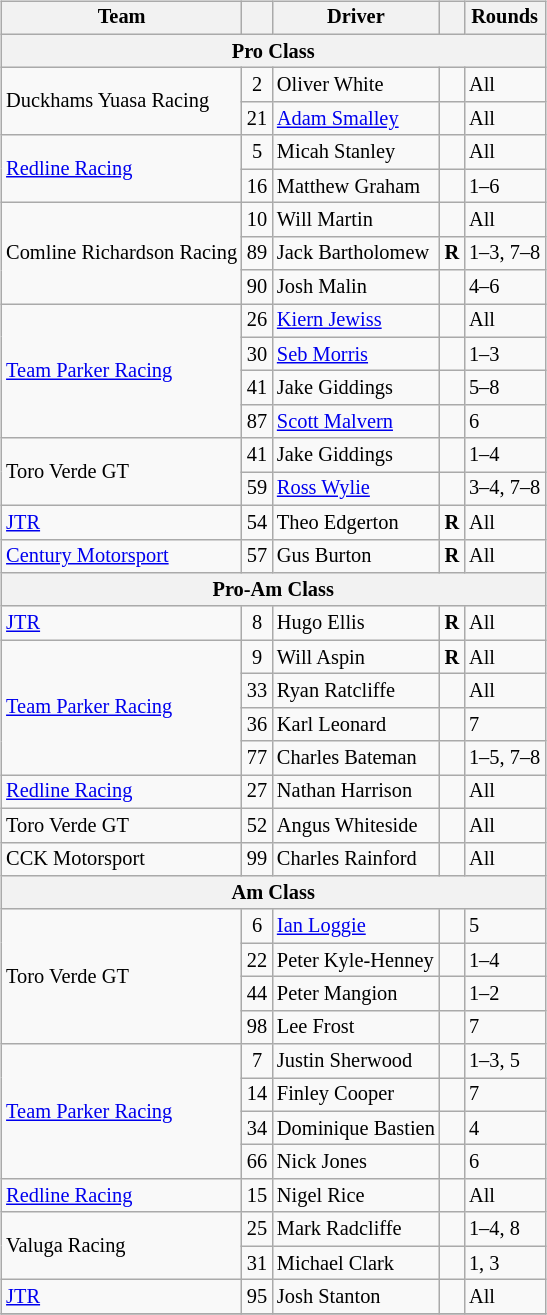<table>
<tr>
<td><br><table class="wikitable" style="font-size: 85%;">
<tr>
<th>Team</th>
<th></th>
<th>Driver</th>
<th></th>
<th>Rounds</th>
</tr>
<tr>
<th colspan=5>Pro Class</th>
</tr>
<tr>
<td rowspan=2>Duckhams Yuasa Racing</td>
<td align=center>2</td>
<td> Oliver White</td>
<td></td>
<td>All</td>
</tr>
<tr>
<td align=center>21</td>
<td> <a href='#'>Adam Smalley</a></td>
<td></td>
<td>All</td>
</tr>
<tr>
<td rowspan=2><a href='#'>Redline Racing</a></td>
<td align=center>5</td>
<td> Micah Stanley</td>
<td></td>
<td>All</td>
</tr>
<tr>
<td align=center>16</td>
<td> Matthew Graham</td>
<td></td>
<td>1–6</td>
</tr>
<tr>
<td rowspan=3>Comline Richardson Racing</td>
<td align=center>10</td>
<td> Will Martin</td>
<td></td>
<td>All</td>
</tr>
<tr>
<td align=center>89</td>
<td nowrap> Jack Bartholomew</td>
<td><strong><span>R</span></strong></td>
<td>1–3, 7–8</td>
</tr>
<tr>
<td align=center>90</td>
<td> Josh Malin</td>
<td></td>
<td>4–6</td>
</tr>
<tr>
<td rowspan=4><a href='#'>Team Parker Racing</a></td>
<td align=center>26</td>
<td> <a href='#'>Kiern Jewiss</a></td>
<td></td>
<td>All</td>
</tr>
<tr>
<td align=center>30</td>
<td> <a href='#'>Seb Morris</a></td>
<td></td>
<td>1–3</td>
</tr>
<tr>
<td align=center>41</td>
<td> Jake Giddings</td>
<td></td>
<td>5–8</td>
</tr>
<tr>
<td align=center>87</td>
<td> <a href='#'>Scott Malvern</a></td>
<td></td>
<td>6</td>
</tr>
<tr>
<td rowspan=2>Toro Verde GT</td>
<td align=center>41</td>
<td> Jake Giddings</td>
<td></td>
<td>1–4</td>
</tr>
<tr>
<td align=center>59</td>
<td> <a href='#'>Ross Wylie</a></td>
<td></td>
<td nowrap>3–4, 7–8</td>
</tr>
<tr>
<td><a href='#'>JTR</a></td>
<td align=center>54</td>
<td> Theo Edgerton</td>
<td><strong><span>R</span></strong></td>
<td>All</td>
</tr>
<tr>
<td><a href='#'>Century Motorsport</a></td>
<td align=center>57</td>
<td> Gus Burton</td>
<td><strong><span>R</span></strong></td>
<td>All</td>
</tr>
<tr>
<th colspan=5>Pro-Am Class</th>
</tr>
<tr>
<td><a href='#'>JTR</a></td>
<td align=center>8</td>
<td> Hugo Ellis</td>
<td><strong><span>R</span></strong></td>
<td>All</td>
</tr>
<tr>
<td rowspan=4><a href='#'>Team Parker Racing</a></td>
<td align=center>9</td>
<td> Will Aspin</td>
<td><strong><span>R</span></strong></td>
<td>All</td>
</tr>
<tr>
<td align=center>33</td>
<td> Ryan Ratcliffe</td>
<td></td>
<td>All</td>
</tr>
<tr>
<td align=center>36</td>
<td> Karl Leonard</td>
<td></td>
<td>7</td>
</tr>
<tr>
<td align=center>77</td>
<td> Charles Bateman</td>
<td></td>
<td>1–5, 7–8</td>
</tr>
<tr>
<td><a href='#'>Redline Racing</a></td>
<td align=center>27</td>
<td> Nathan Harrison</td>
<td></td>
<td>All</td>
</tr>
<tr>
<td>Toro Verde GT</td>
<td align=center>52</td>
<td> Angus Whiteside</td>
<td></td>
<td>All</td>
</tr>
<tr>
<td>CCK Motorsport</td>
<td align=center>99</td>
<td> Charles Rainford</td>
<td></td>
<td>All</td>
</tr>
<tr>
<th colspan=5>Am Class</th>
</tr>
<tr>
<td rowspan=4>Toro Verde GT</td>
<td align=center>6</td>
<td> <a href='#'>Ian Loggie</a></td>
<td></td>
<td>5</td>
</tr>
<tr>
<td align=center>22</td>
<td> Peter Kyle-Henney</td>
<td></td>
<td>1–4</td>
</tr>
<tr>
<td align=center>44</td>
<td> Peter Mangion</td>
<td></td>
<td>1–2</td>
</tr>
<tr>
<td align=center>98</td>
<td> Lee Frost</td>
<td></td>
<td>7</td>
</tr>
<tr>
<td rowspan=4><a href='#'>Team Parker Racing</a></td>
<td align=center>7</td>
<td> Justin Sherwood</td>
<td></td>
<td>1–3, 5</td>
</tr>
<tr>
<td align=center>14</td>
<td> Finley Cooper</td>
<td></td>
<td>7</td>
</tr>
<tr>
<td align=center>34</td>
<td nowrap> Dominique Bastien</td>
<td></td>
<td>4</td>
</tr>
<tr>
<td align=center>66</td>
<td> Nick Jones</td>
<td></td>
<td>6</td>
</tr>
<tr>
<td><a href='#'>Redline Racing</a></td>
<td align=center>15</td>
<td> Nigel Rice</td>
<td></td>
<td>All</td>
</tr>
<tr>
<td rowspan=2>Valuga Racing</td>
<td align=center>25</td>
<td> Mark Radcliffe</td>
<td></td>
<td>1–4, 8</td>
</tr>
<tr>
<td align=center>31</td>
<td> Michael Clark</td>
<td></td>
<td>1, 3</td>
</tr>
<tr>
<td><a href='#'>JTR</a></td>
<td align=center>95</td>
<td> Josh Stanton</td>
<td></td>
<td>All</td>
</tr>
<tr>
</tr>
</table>
</td>
</tr>
</table>
